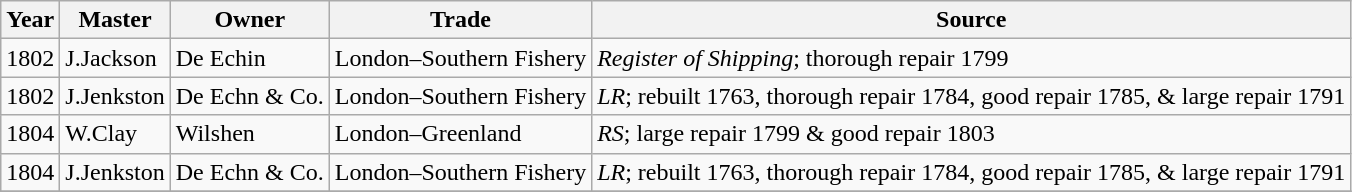<table class=" wikitable">
<tr>
<th>Year</th>
<th>Master</th>
<th>Owner</th>
<th>Trade</th>
<th>Source</th>
</tr>
<tr>
<td>1802</td>
<td>J.Jackson</td>
<td>De Echin</td>
<td>London–Southern Fishery</td>
<td><em>Register of Shipping</em>; thorough repair 1799</td>
</tr>
<tr>
<td>1802</td>
<td>J.Jenkston</td>
<td>De Echn & Co.</td>
<td>London–Southern Fishery</td>
<td><em>LR</em>; rebuilt 1763, thorough repair 1784, good repair 1785, & large repair 1791</td>
</tr>
<tr>
<td>1804</td>
<td>W.Clay</td>
<td>Wilshen</td>
<td>London–Greenland</td>
<td><em>RS</em>; large repair 1799 & good repair 1803</td>
</tr>
<tr>
<td>1804</td>
<td>J.Jenkston</td>
<td>De Echn & Co.</td>
<td>London–Southern Fishery</td>
<td><em>LR</em>; rebuilt 1763, thorough repair 1784, good repair 1785, & large repair 1791</td>
</tr>
<tr>
</tr>
</table>
